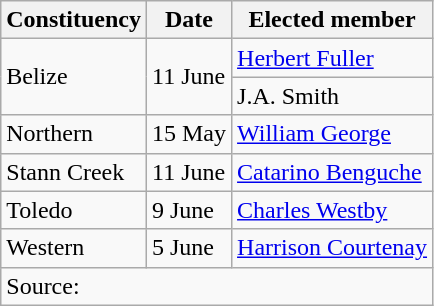<table class=wikitable>
<tr>
<th>Constituency</th>
<th>Date</th>
<th>Elected member</th>
</tr>
<tr>
<td rowspan=2>Belize</td>
<td rowspan=2>11 June</td>
<td><a href='#'>Herbert Fuller</a></td>
</tr>
<tr>
<td>J.A. Smith</td>
</tr>
<tr>
<td>Northern</td>
<td>15 May</td>
<td><a href='#'>William George</a></td>
</tr>
<tr>
<td>Stann Creek</td>
<td>11 June</td>
<td><a href='#'>Catarino Benguche</a></td>
</tr>
<tr>
<td>Toledo</td>
<td>9 June</td>
<td><a href='#'>Charles Westby</a></td>
</tr>
<tr>
<td>Western</td>
<td>5 June</td>
<td><a href='#'>Harrison Courtenay</a></td>
</tr>
<tr>
<td colspan=3>Source: </td>
</tr>
</table>
